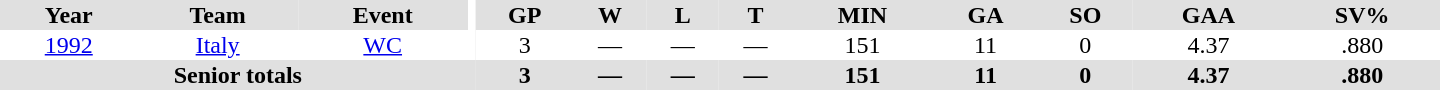<table border="0" cellpadding="1" cellspacing="0" ID="Table3" style="text-align:center; width:60em">
<tr ALIGN="center" bgcolor="#e0e0e0">
<th>Year</th>
<th>Team</th>
<th>Event</th>
<th rowspan="99" bgcolor="#ffffff"></th>
<th>GP</th>
<th>W</th>
<th>L</th>
<th>T</th>
<th>MIN</th>
<th>GA</th>
<th>SO</th>
<th>GAA</th>
<th>SV%</th>
</tr>
<tr>
<td><a href='#'>1992</a></td>
<td><a href='#'>Italy</a></td>
<td><a href='#'>WC</a></td>
<td>3</td>
<td>—</td>
<td>—</td>
<td>—</td>
<td>151</td>
<td>11</td>
<td>0</td>
<td>4.37</td>
<td>.880</td>
</tr>
<tr bgcolor="#e0e0e0">
<th colspan=4>Senior totals</th>
<th>3</th>
<th>—</th>
<th>—</th>
<th>—</th>
<th>151</th>
<th>11</th>
<th>0</th>
<th>4.37</th>
<th>.880</th>
</tr>
</table>
